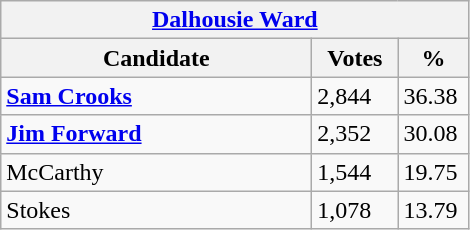<table class="wikitable">
<tr>
<th colspan="3"><a href='#'>Dalhousie Ward</a></th>
</tr>
<tr>
<th style="width: 200px">Candidate</th>
<th style="width: 50px">Votes</th>
<th style="width: 40px">%</th>
</tr>
<tr>
<td><strong><a href='#'>Sam Crooks</a></strong></td>
<td>2,844</td>
<td>36.38</td>
</tr>
<tr>
<td><strong><a href='#'>Jim Forward</a></strong></td>
<td>2,352</td>
<td>30.08</td>
</tr>
<tr>
<td>McCarthy</td>
<td>1,544</td>
<td>19.75</td>
</tr>
<tr>
<td>Stokes</td>
<td>1,078</td>
<td>13.79</td>
</tr>
</table>
